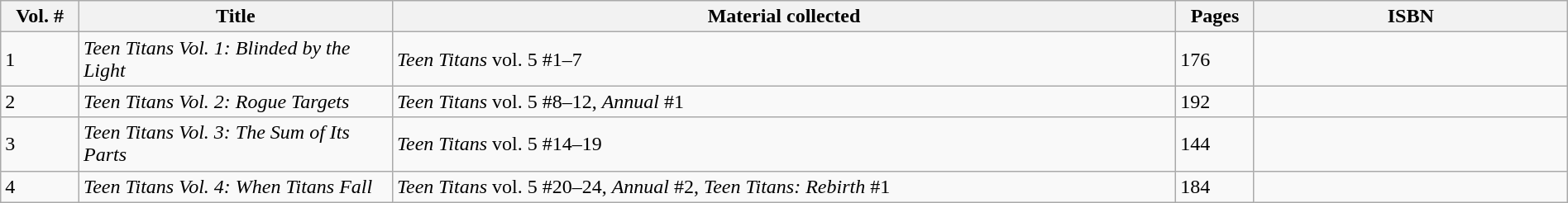<table class="wikitable" style="width:100%;">
<tr>
<th style="width:5%;">Vol. #</th>
<th style="width:20%;">Title</th>
<th style="width:50%;">Material collected</th>
<th style="width:5%;">Pages</th>
<th style="width:20%;">ISBN</th>
</tr>
<tr>
<td>1</td>
<td><em>Teen Titans Vol. 1: Blinded by the Light</em></td>
<td><em>Teen Titans</em>  vol. 5 #1–7</td>
<td>176</td>
<td></td>
</tr>
<tr>
<td>2</td>
<td><em>Teen Titans Vol. 2: Rogue Targets</em></td>
<td><em>Teen Titans</em>  vol. 5 #8–12, <em>Annual</em> #1</td>
<td>192</td>
<td></td>
</tr>
<tr>
<td>3</td>
<td><em>Teen Titans Vol. 3: The Sum of Its Parts</em></td>
<td><em>Teen Titans</em>  vol. 5 #14–19</td>
<td>144</td>
<td></td>
</tr>
<tr>
<td>4</td>
<td><em>Teen Titans Vol. 4: When Titans Fall</em></td>
<td><em>Teen Titans</em>  vol. 5 #20–24, <em>Annual</em> #2, <em>Teen Titans: Rebirth</em> #1</td>
<td>184</td>
<td></td>
</tr>
</table>
